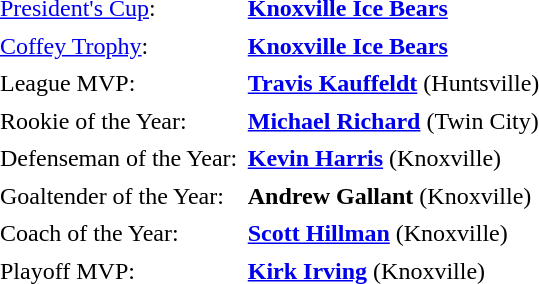<table cellpadding="3" cellspacing="1">
<tr>
<td><a href='#'>President's Cup</a>:</td>
<td><strong><a href='#'>Knoxville Ice Bears</a></strong></td>
</tr>
<tr>
<td><a href='#'>Coffey Trophy</a>:</td>
<td><strong><a href='#'>Knoxville Ice Bears</a></strong></td>
</tr>
<tr>
<td>League MVP:</td>
<td><strong><a href='#'>Travis Kauffeldt</a></strong> (Huntsville)</td>
</tr>
<tr>
<td>Rookie of the Year:</td>
<td><strong><a href='#'>Michael Richard</a></strong> (Twin City)</td>
</tr>
<tr>
<td>Defenseman of the Year:</td>
<td><strong><a href='#'>Kevin Harris</a></strong> (Knoxville)</td>
</tr>
<tr>
<td>Goaltender of the Year:</td>
<td><strong>Andrew Gallant</strong> (Knoxville)</td>
</tr>
<tr>
<td>Coach of the Year:</td>
<td><strong><a href='#'>Scott Hillman</a></strong> (Knoxville)</td>
</tr>
<tr>
<td>Playoff MVP:</td>
<td><strong><a href='#'>Kirk Irving</a></strong> (Knoxville)</td>
</tr>
</table>
